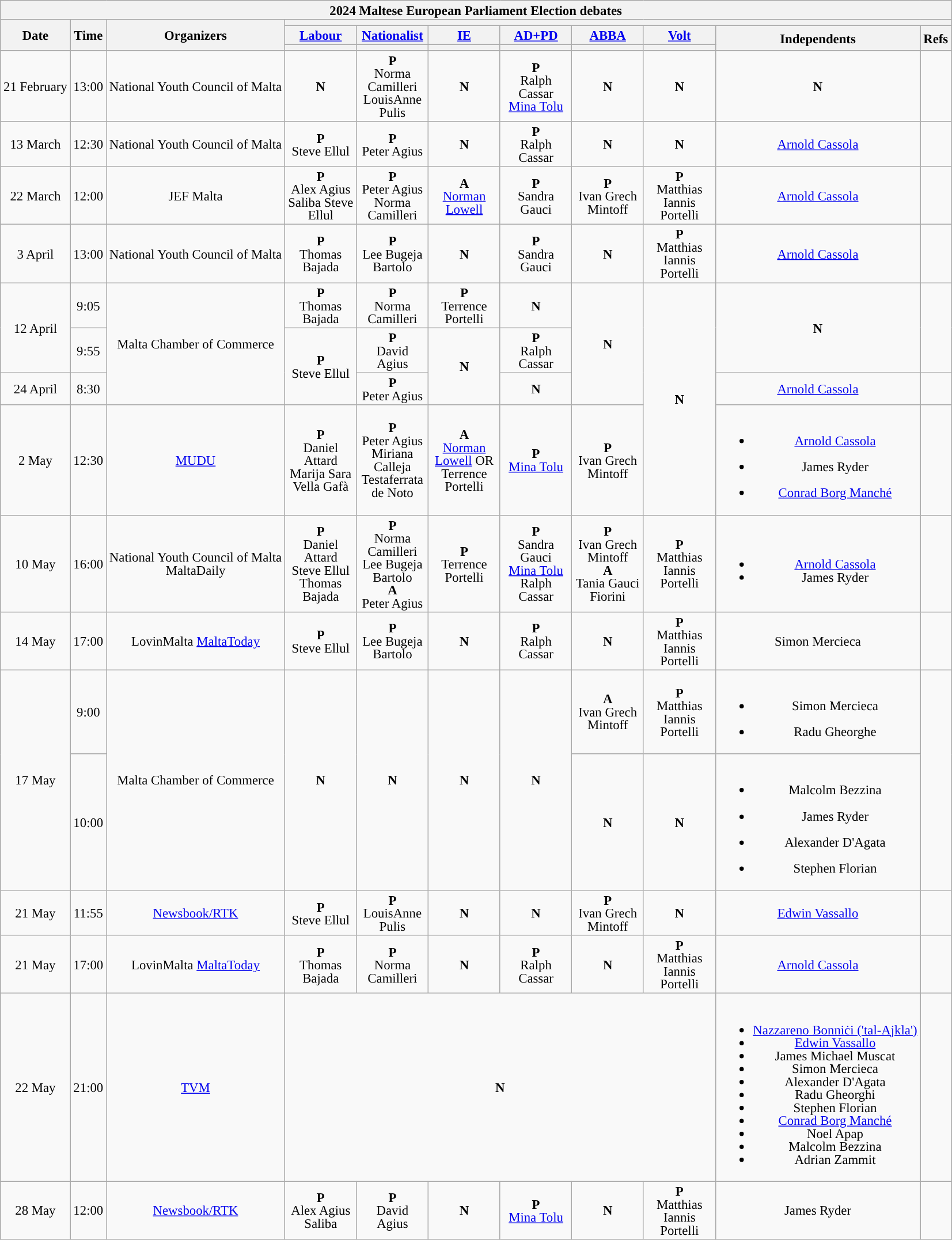<table class="wikitable" style="font-size:95%; line-height:15px; text-align:center;">
<tr>
<th colspan="11">2024 Maltese European Parliament Election debates</th>
</tr>
<tr>
<th rowspan="3">Date</th>
<th rowspan="3">Time</th>
<th rowspan="3">Organizers</th>
<th colspan="8">      </th>
</tr>
<tr>
<th scope="col" style="width:5em;"><a href='#'>Labour</a></th>
<th scope="col" style="width:5em;"><a href='#'>Nationalist</a></th>
<th scope="col" style="width:5em;"><a href='#'>IE</a></th>
<th scope="col" style="width:5em;"><a href='#'>AD+PD</a></th>
<th scope="col" style="width:5em;"><a href='#'>ABBA</a></th>
<th scope="col" style="width:5em;"><a href='#'>Volt</a></th>
<th rowspan="2">Independents</th>
<th rowspan="2">Refs</th>
</tr>
<tr>
<th style="background:"></th>
<th style="background:"></th>
<th style="background:"></th>
<th style="background:"></th>
<th style="background:"></th>
<th style="background:"></th>
</tr>
<tr>
<td>21 February</td>
<td>13:00</td>
<td>National Youth Council of Malta</td>
<td><strong>N</strong></td>
<td><strong>P</strong><br>Norma Camilleri
LouisAnne Pulis</td>
<td><strong>N</strong></td>
<td><strong>P</strong><br>Ralph Cassar
<a href='#'>Mina Tolu</a></td>
<td><strong>N</strong></td>
<td><strong>N</strong></td>
<td><strong>N</strong></td>
<td></td>
</tr>
<tr>
<td>13 March</td>
<td>12:30</td>
<td>National Youth Council of Malta</td>
<td><strong>P</strong><br>Steve Ellul</td>
<td><strong>P</strong><br>Peter Agius</td>
<td><strong>N</strong></td>
<td><strong>P</strong><br>Ralph Cassar</td>
<td><strong>N</strong></td>
<td><strong>N</strong></td>
<td><a href='#'>Arnold Cassola</a></td>
<td></td>
</tr>
<tr>
<td>22 March</td>
<td>12:00</td>
<td>JEF Malta</td>
<td><strong>P</strong><br>Alex Agius Saliba
Steve Ellul</td>
<td><strong>P</strong><br>Peter Agius
Norma Camilleri</td>
<td><strong>A</strong><br><a href='#'>Norman Lowell</a></td>
<td><strong>P</strong><br>Sandra Gauci</td>
<td><strong>P</strong><br>Ivan Grech Mintoff</td>
<td><strong>P</strong><br>Matthias Iannis Portelli</td>
<td><a href='#'>Arnold Cassola</a></td>
<td></td>
</tr>
<tr>
<td>3 April</td>
<td>13:00</td>
<td>National Youth Council of Malta</td>
<td><strong>P</strong><br>Thomas Bajada</td>
<td><strong>P</strong><br>Lee Bugeja Bartolo</td>
<td><strong>N</strong></td>
<td><strong>P</strong><br>Sandra Gauci</td>
<td><strong>N</strong></td>
<td><strong>P</strong><br>Matthias Iannis Portelli</td>
<td><a href='#'>Arnold Cassola</a></td>
<td></td>
</tr>
<tr>
<td rowspan="2">12 April</td>
<td>9:05</td>
<td rowspan="3">Malta Chamber of Commerce</td>
<td><strong>P</strong><br>Thomas Bajada</td>
<td><strong>P</strong><br>Norma Camilleri</td>
<td><strong>P</strong><br>Terrence Portelli</td>
<td><strong>N</strong></td>
<td rowspan="3"><strong>N</strong></td>
<td rowspan="4"><strong>N</strong></td>
<td rowspan="2"><strong>N</strong></td>
<td rowspan="2"></td>
</tr>
<tr>
<td>9:55</td>
<td rowspan="2"><strong>P</strong><br>Steve Ellul</td>
<td><strong>P</strong><br>David Agius</td>
<td rowspan="2"><strong>N</strong></td>
<td><strong>P</strong><br>Ralph Cassar</td>
</tr>
<tr>
<td>24 April</td>
<td>8:30</td>
<td><strong>P</strong><br>Peter Agius</td>
<td><strong>N</strong></td>
<td><a href='#'>Arnold Cassola</a></td>
<td></td>
</tr>
<tr>
<td>2 May</td>
<td>12:30</td>
<td><a href='#'>MUDU</a></td>
<td><strong>P</strong><br>Daniel Attard
Marija Sara Vella Gafà</td>
<td><strong>P</strong><br>Peter Agius
Miriana Calleja Testaferrata de Noto</td>
<td><strong>A</strong><br><a href='#'>Norman Lowell</a>
OR Terrence Portelli</td>
<td><strong>P</strong><br><a href='#'>Mina Tolu</a></td>
<td><strong>P</strong><br>Ivan Grech Mintoff</td>
<td><br><ul><li><a href='#'>Arnold Cassola</a></li></ul><ul><li>James Ryder</li></ul><ul><li><a href='#'>Conrad Borg Manché</a></li></ul></td>
<td></td>
</tr>
<tr>
<td>10 May</td>
<td>16:00</td>
<td>National Youth Council of Malta<br>MaltaDaily</td>
<td><strong>P</strong><br>Daniel Attard
Steve Ellul<br>Thomas Bajada</td>
<td><strong>P</strong><br>Norma Camilleri<br>Lee Bugeja Bartolo<br><strong>A</strong><br>Peter Agius</td>
<td><strong>P</strong><br>Terrence Portelli</td>
<td><strong>P</strong><br>Sandra Gauci<br><a href='#'>Mina Tolu</a><br>Ralph Cassar</td>
<td><strong>P</strong><br>Ivan Grech Mintoff<br><strong>A</strong><br>Tania Gauci Fiorini</td>
<td><strong>P</strong><br>Matthias Iannis Portelli</td>
<td><br><ul><li><a href='#'>Arnold Cassola</a></li><li>James Ryder</li></ul></td>
<td></td>
</tr>
<tr>
<td>14 May</td>
<td>17:00</td>
<td>LovinMalta <a href='#'>MaltaToday</a></td>
<td><strong>P</strong><br>Steve Ellul</td>
<td><strong>P</strong><br>Lee Bugeja Bartolo</td>
<td><strong>N</strong></td>
<td><strong>P</strong><br>Ralph Cassar</td>
<td><strong>N</strong></td>
<td><strong>P</strong><br>Matthias Iannis Portelli</td>
<td>Simon Mercieca</td>
<td></td>
</tr>
<tr>
<td rowspan="2">17 May</td>
<td>9:00</td>
<td rowspan="2">Malta Chamber of Commerce</td>
<td rowspan="2"><strong>N</strong></td>
<td rowspan="2"><strong>N</strong></td>
<td rowspan="2"><strong>N</strong></td>
<td rowspan="2"><strong>N</strong></td>
<td><strong>A</strong><br>Ivan Grech Mintoff</td>
<td><strong>P</strong><br>Matthias Iannis Portelli</td>
<td><br><ul><li>Simon Mercieca</li></ul><ul><li>Radu Gheorghe</li></ul></td>
<td rowspan="2"></td>
</tr>
<tr>
<td>10:00</td>
<td><strong>N</strong></td>
<td><strong>N</strong></td>
<td><br><ul><li>Malcolm Bezzina</li></ul><ul><li>James Ryder</li></ul><ul><li>Alexander D'Agata</li></ul><ul><li>Stephen Florian</li></ul></td>
</tr>
<tr>
<td>21 May</td>
<td>11:55</td>
<td><a href='#'>Newsbook/RTK</a></td>
<td><strong>P</strong><br>Steve Ellul</td>
<td><strong>P</strong><br>LouisAnne Pulis</td>
<td><strong>N</strong></td>
<td><strong>N</strong></td>
<td><strong>P</strong><br>Ivan Grech Mintoff</td>
<td><strong>N</strong></td>
<td><a href='#'>Edwin Vassallo</a></td>
<td></td>
</tr>
<tr>
<td>21 May</td>
<td>17:00</td>
<td>LovinMalta <a href='#'>MaltaToday</a></td>
<td><strong>P</strong><br>Thomas Bajada</td>
<td><strong>P</strong><br>Norma Camilleri</td>
<td><strong>N</strong></td>
<td><strong>P</strong><br>Ralph Cassar</td>
<td><strong>N</strong></td>
<td><strong>P</strong><br>Matthias Iannis Portelli</td>
<td><a href='#'>Arnold Cassola</a></td>
<td></td>
</tr>
<tr>
<td>22 May</td>
<td>21:00</td>
<td><a href='#'>TVM</a></td>
<td colspan="6"><strong>N</strong></td>
<td><br><ul><li><a href='#'>Nazzareno Bonniċi ('tal-Ajkla')</a></li><li><a href='#'>Edwin Vassallo</a></li><li>James Michael Muscat</li><li>Simon Mercieca</li><li>Alexander D'Agata</li><li>Radu Gheorghi</li><li>Stephen Florian</li><li><a href='#'>Conrad Borg Manché</a></li><li>Noel Apap</li><li>Malcolm Bezzina</li><li>Adrian Zammit</li></ul></td>
<td></td>
</tr>
<tr>
<td>28 May</td>
<td>12:00</td>
<td><a href='#'>Newsbook/RTK</a></td>
<td><strong>P</strong><br>Alex Agius Saliba</td>
<td><strong>P</strong><br>David Agius</td>
<td><strong>N</strong></td>
<td><strong>P</strong><br><a href='#'>Mina Tolu</a></td>
<td><strong>N</strong></td>
<td><strong>P</strong><br>Matthias Iannis Portelli</td>
<td>James Ryder</td>
<td></td>
</tr>
</table>
